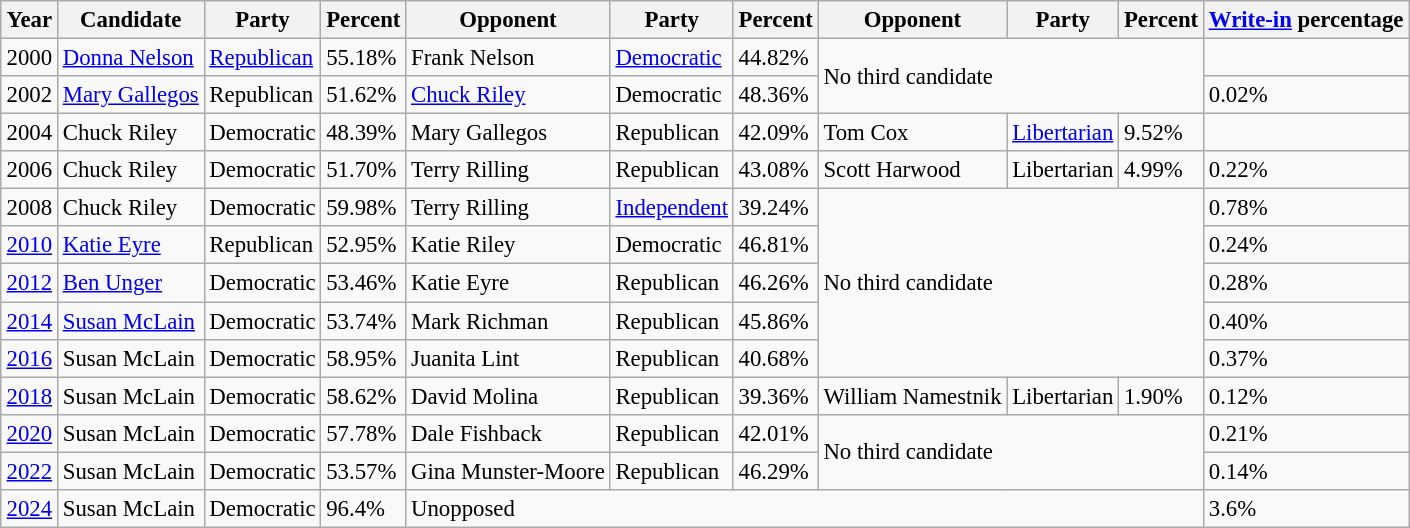<table class="wikitable sortable" style="margin:0.5em auto; font-size:95%;">
<tr>
<th>Year</th>
<th>Candidate</th>
<th>Party</th>
<th>Percent</th>
<th>Opponent</th>
<th>Party</th>
<th>Percent</th>
<th>Opponent</th>
<th>Party</th>
<th>Percent</th>
<th><a href='#'>Write-in</a> percentage</th>
</tr>
<tr>
<td>2000</td>
<td><a href='#'>Donna Nelson</a></td>
<td><a href='#'>Republican</a></td>
<td>55.18%</td>
<td>Frank Nelson</td>
<td><a href='#'>Democratic</a></td>
<td>44.82%</td>
<td colspan="3" rowspan="2">No third candidate</td>
<td></td>
</tr>
<tr>
<td>2002</td>
<td><a href='#'>Mary Gallegos</a></td>
<td>Republican</td>
<td>51.62%</td>
<td><a href='#'>Chuck Riley</a></td>
<td>Democratic</td>
<td>48.36%</td>
<td>0.02%</td>
</tr>
<tr>
<td>2004</td>
<td>Chuck Riley</td>
<td>Democratic</td>
<td>48.39%</td>
<td>Mary Gallegos</td>
<td>Republican</td>
<td>42.09%</td>
<td>Tom Cox</td>
<td><a href='#'>Libertarian</a></td>
<td>9.52%</td>
<td></td>
</tr>
<tr>
<td>2006</td>
<td>Chuck Riley</td>
<td>Democratic</td>
<td>51.70%</td>
<td>Terry Rilling</td>
<td>Republican</td>
<td>43.08%</td>
<td>Scott Harwood</td>
<td>Libertarian</td>
<td>4.99%</td>
<td>0.22%</td>
</tr>
<tr>
<td>2008</td>
<td>Chuck Riley</td>
<td>Democratic</td>
<td>59.98%</td>
<td>Terry Rilling</td>
<td><a href='#'>Independent</a></td>
<td>39.24%</td>
<td colspan="3" rowspan="5">No third candidate</td>
<td>0.78%</td>
</tr>
<tr>
<td><a href='#'>2010</a></td>
<td><a href='#'>Katie Eyre</a></td>
<td>Republican</td>
<td>52.95%</td>
<td>Katie Riley</td>
<td>Democratic</td>
<td>46.81%</td>
<td>0.24%</td>
</tr>
<tr>
<td><a href='#'>2012</a></td>
<td><a href='#'>Ben Unger</a></td>
<td>Democratic</td>
<td>53.46%</td>
<td>Katie Eyre</td>
<td>Republican</td>
<td>46.26%</td>
<td>0.28%</td>
</tr>
<tr>
<td><a href='#'>2014</a></td>
<td><a href='#'>Susan McLain</a></td>
<td>Democratic</td>
<td>53.74%</td>
<td>Mark Richman</td>
<td>Republican</td>
<td>45.86%</td>
<td>0.40%</td>
</tr>
<tr>
<td><a href='#'>2016</a></td>
<td>Susan McLain</td>
<td>Democratic</td>
<td>58.95%</td>
<td>Juanita Lint</td>
<td>Republican</td>
<td>40.68%</td>
<td>0.37%</td>
</tr>
<tr>
<td><a href='#'>2018</a></td>
<td>Susan McLain</td>
<td>Democratic</td>
<td>58.62%</td>
<td>David Molina</td>
<td>Republican</td>
<td>39.36%</td>
<td>William Namestnik</td>
<td>Libertarian</td>
<td>1.90%</td>
<td>0.12%</td>
</tr>
<tr>
<td><a href='#'>2020</a></td>
<td>Susan McLain</td>
<td>Democratic</td>
<td>57.78%</td>
<td>Dale Fishback</td>
<td>Republican</td>
<td>42.01%</td>
<td colspan="3" rowspan="2">No third candidate</td>
<td>0.21%</td>
</tr>
<tr>
<td><a href='#'>2022</a></td>
<td>Susan McLain</td>
<td>Democratic</td>
<td>53.57%</td>
<td>Gina Munster-Moore</td>
<td>Republican</td>
<td>46.29%</td>
<td>0.14%</td>
</tr>
<tr>
<td><a href='#'>2024</a></td>
<td>Susan McLain</td>
<td>Democratic</td>
<td>96.4%</td>
<td colspan="6">Unopposed</td>
<td>3.6%</td>
</tr>
</table>
